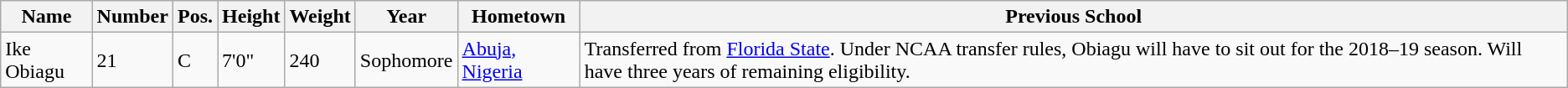<table class="wikitable sortable" border="1">
<tr>
<th>Name</th>
<th>Number</th>
<th>Pos.</th>
<th>Height</th>
<th>Weight</th>
<th>Year</th>
<th>Hometown</th>
<th class="unsortable">Previous School</th>
</tr>
<tr>
<td>Ike Obiagu</td>
<td>21</td>
<td>C</td>
<td>7'0"</td>
<td>240</td>
<td>Sophomore</td>
<td><a href='#'>Abuja, Nigeria</a></td>
<td>Transferred from <a href='#'>Florida State</a>. Under NCAA transfer rules, Obiagu will have to sit out for the 2018–19 season. Will have three years of remaining eligibility.</td>
</tr>
</table>
